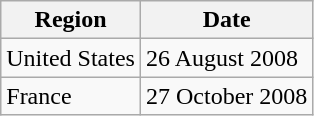<table class="wikitable">
<tr>
<th>Region</th>
<th>Date</th>
</tr>
<tr>
<td>United States</td>
<td>26 August 2008</td>
</tr>
<tr>
<td>France</td>
<td>27 October 2008</td>
</tr>
</table>
